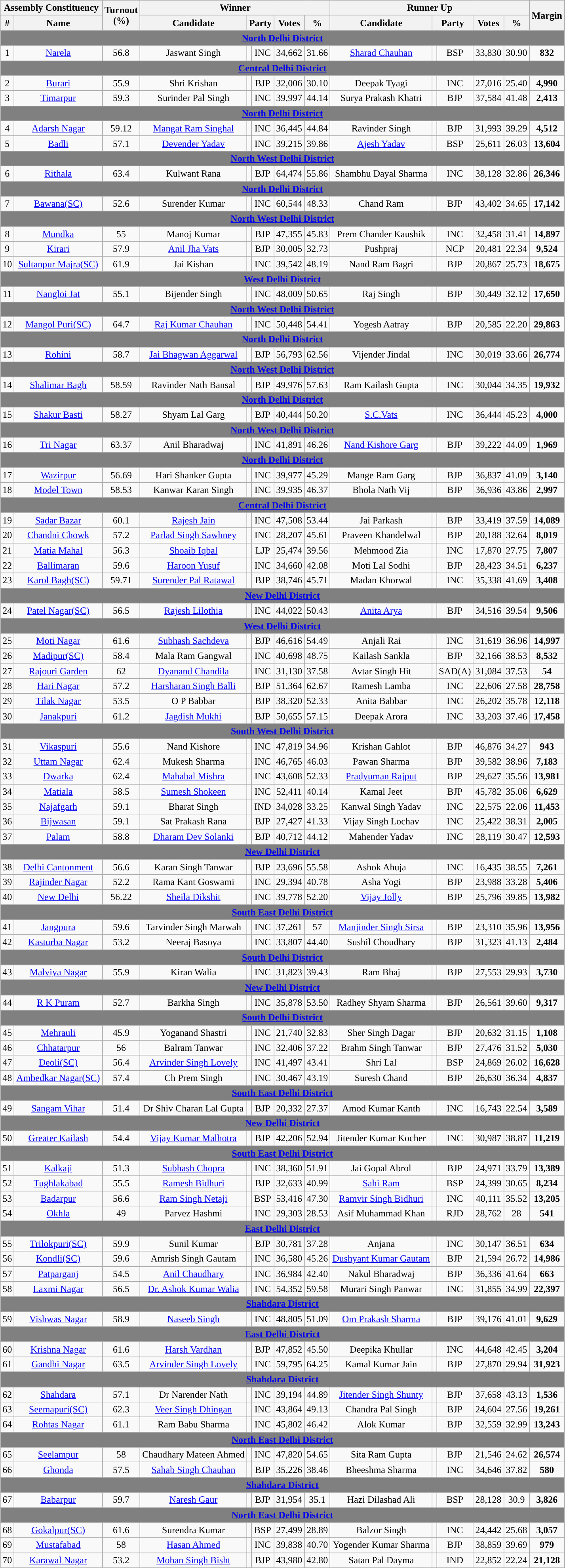<table class="wikitable sortable" style="text-align:center;">
<tr>
<th colspan="2">Assembly Constituency</th>
<th rowspan="2">Turnout<br>(%)</th>
<th colspan="5">Winner</th>
<th colspan="5">Runner Up</th>
<th rowspan="2">Margin</th>
</tr>
<tr>
<th>#</th>
<th>Name</th>
<th>Candidate</th>
<th colspan="2">Party</th>
<th>Votes</th>
<th><strong>%</strong></th>
<th>Candidate</th>
<th colspan="2">Party</th>
<th>Votes</th>
<th><strong>%</strong></th>
</tr>
<tr>
<td colspan="14" align="center" style="background-color: grey;"><a href='#'><span><strong>North Delhi District</strong></span></a></td>
</tr>
<tr>
<td>1</td>
<td><a href='#'>Narela</a></td>
<td>56.8</td>
<td>Jaswant Singh</td>
<td></td>
<td>INC</td>
<td>34,662</td>
<td>31.66</td>
<td><a href='#'>Sharad Chauhan</a></td>
<td></td>
<td>BSP</td>
<td>33,830</td>
<td>30.90</td>
<td style="background:"><span><strong>832</strong></span></td>
</tr>
<tr>
<td colspan="14" align="center" style="background-color: grey;"><a href='#'><span><strong>Central Delhi District</strong></span></a></td>
</tr>
<tr>
<td>2</td>
<td><a href='#'>Burari</a></td>
<td>55.9</td>
<td>Shri Krishan</td>
<td></td>
<td>BJP</td>
<td>32,006</td>
<td>30.10</td>
<td>Deepak Tyagi</td>
<td></td>
<td>INC</td>
<td>27,016</td>
<td>25.40</td>
<td style="background:"><span><strong>4,990</strong></span></td>
</tr>
<tr>
<td>3</td>
<td><a href='#'>Timarpur</a></td>
<td>59.3</td>
<td>Surinder Pal Singh</td>
<td></td>
<td>INC</td>
<td>39,997</td>
<td>44.14</td>
<td>Surya Prakash Khatri</td>
<td></td>
<td>BJP</td>
<td>37,584</td>
<td>41.48</td>
<td style="background:"><span><strong>2,413</strong></span></td>
</tr>
<tr>
<td colspan="14" align="center" style="background-color: grey;"><a href='#'><span><strong>North Delhi District</strong></span></a></td>
</tr>
<tr>
<td>4</td>
<td><a href='#'>Adarsh Nagar</a></td>
<td>59.12</td>
<td><a href='#'>Mangat Ram Singhal</a></td>
<td></td>
<td>INC</td>
<td>36,445</td>
<td>44.84</td>
<td>Ravinder Singh</td>
<td></td>
<td>BJP</td>
<td>31,993</td>
<td>39.29</td>
<td style="background:"><span><strong>4,512</strong></span></td>
</tr>
<tr>
<td>5</td>
<td><a href='#'>Badli</a></td>
<td>57.1</td>
<td><a href='#'>Devender Yadav</a></td>
<td></td>
<td>INC</td>
<td>39,215</td>
<td>39.86</td>
<td><a href='#'>Ajesh Yadav</a></td>
<td></td>
<td>BSP</td>
<td>25,611</td>
<td>26.03</td>
<td style="background:"><span><strong>13,604</strong></span></td>
</tr>
<tr>
<td colspan="14" align="center" style="background-color: grey;"><a href='#'><span><strong>North West Delhi District</strong></span></a></td>
</tr>
<tr>
<td>6</td>
<td><a href='#'>Rithala</a></td>
<td>63.4</td>
<td>Kulwant Rana</td>
<td></td>
<td>BJP</td>
<td>64,474</td>
<td>55.86</td>
<td>Shambhu Dayal Sharma</td>
<td></td>
<td>INC</td>
<td>38,128</td>
<td>32.86</td>
<td style="background:"><span><strong>26,346</strong></span></td>
</tr>
<tr>
<td colspan="14" align="center" style="background-color: grey;"><a href='#'><span><strong>North Delhi District</strong></span></a></td>
</tr>
<tr>
<td>7</td>
<td><a href='#'>Bawana(SC)</a></td>
<td>52.6</td>
<td>Surender Kumar</td>
<td></td>
<td>INC</td>
<td>60,544</td>
<td>48.33</td>
<td>Chand Ram</td>
<td></td>
<td>BJP</td>
<td>43,402</td>
<td>34.65</td>
<td style="background:"><span><strong>17,142</strong></span></td>
</tr>
<tr>
<td colspan="14" align="center" style="background-color: grey;"><a href='#'><span><strong>North West Delhi District</strong></span></a></td>
</tr>
<tr>
<td>8</td>
<td><a href='#'>Mundka</a></td>
<td>55</td>
<td>Manoj Kumar</td>
<td></td>
<td>BJP</td>
<td>47,355</td>
<td>45.83</td>
<td>Prem Chander Kaushik</td>
<td></td>
<td>INC</td>
<td>32,458</td>
<td>31.41</td>
<td style="background:"><span><strong>14,897</strong></span></td>
</tr>
<tr>
<td>9</td>
<td><a href='#'>Kirari</a></td>
<td>57.9</td>
<td><a href='#'>Anil Jha Vats</a></td>
<td></td>
<td>BJP</td>
<td>30,005</td>
<td>32.73</td>
<td>Pushpraj</td>
<td></td>
<td>NCP</td>
<td>20,481</td>
<td>22.34</td>
<td style="background:"><span><strong>9,524</strong></span></td>
</tr>
<tr>
<td>10</td>
<td><a href='#'>Sultanpur Majra(SC)</a></td>
<td>61.9</td>
<td>Jai Kishan</td>
<td></td>
<td>INC</td>
<td>39,542</td>
<td>48.19</td>
<td>Nand Ram Bagri</td>
<td></td>
<td>BJP</td>
<td>20,867</td>
<td>25.73</td>
<td style="background:"><span><strong>18,675</strong></span></td>
</tr>
<tr>
<td colspan="14" align="center" style="background-color: grey;"><a href='#'><span><strong>West Delhi District</strong></span></a></td>
</tr>
<tr>
<td>11</td>
<td><a href='#'>Nangloi Jat</a></td>
<td>55.1</td>
<td>Bijender Singh</td>
<td></td>
<td>INC</td>
<td>48,009</td>
<td>50.65</td>
<td>Raj Singh</td>
<td></td>
<td>BJP</td>
<td>30,449</td>
<td>32.12</td>
<td style="background:"><span><strong>17,650</strong></span></td>
</tr>
<tr>
<td colspan="14" align="center" style="background-color: grey;"><a href='#'><span><strong>North West Delhi District</strong></span></a></td>
</tr>
<tr>
<td>12</td>
<td><a href='#'>Mangol Puri(SC)</a></td>
<td>64.7</td>
<td><a href='#'>Raj Kumar Chauhan</a></td>
<td></td>
<td>INC</td>
<td>50,448</td>
<td>54.41</td>
<td>Yogesh Aatray</td>
<td></td>
<td>BJP</td>
<td>20,585</td>
<td>22.20</td>
<td style="background:"><span><strong>29,863</strong></span></td>
</tr>
<tr>
<td colspan="14" align="center" style="background-color: grey;"><a href='#'><span><strong>North Delhi District</strong></span></a></td>
</tr>
<tr>
<td>13</td>
<td><a href='#'>Rohini</a></td>
<td>58.7</td>
<td><a href='#'>Jai Bhagwan Aggarwal</a></td>
<td></td>
<td>BJP</td>
<td>56,793</td>
<td>62.56</td>
<td>Vijender Jindal</td>
<td></td>
<td>INC</td>
<td>30,019</td>
<td>33.66</td>
<td style="background:"><span><strong>26,774</strong></span></td>
</tr>
<tr>
<td colspan="14" align="center" style="background-color: grey;"><a href='#'><span><strong>North West Delhi District</strong></span></a></td>
</tr>
<tr>
<td>14</td>
<td><a href='#'>Shalimar Bagh</a></td>
<td>58.59</td>
<td>Ravinder Nath Bansal</td>
<td></td>
<td>BJP</td>
<td>49,976</td>
<td>57.63</td>
<td>Ram Kailash Gupta</td>
<td></td>
<td>INC</td>
<td>30,044</td>
<td>34.35</td>
<td style="background:"><span><strong>19,932</strong></span></td>
</tr>
<tr>
<td colspan="14" align="center" style="background-color: grey;"><a href='#'><span><strong>North Delhi District</strong></span></a></td>
</tr>
<tr>
<td>15</td>
<td><a href='#'>Shakur Basti</a></td>
<td>58.27</td>
<td>Shyam Lal Garg</td>
<td></td>
<td>BJP</td>
<td>40,444</td>
<td>50.20</td>
<td><a href='#'>S.C.Vats</a></td>
<td></td>
<td>INC</td>
<td>36,444</td>
<td>45.23</td>
<td style="background:"><span><strong>4,000</strong></span></td>
</tr>
<tr>
<td colspan="14" align="center" style="background-color: grey;"><a href='#'><span><strong>North West Delhi District</strong></span></a></td>
</tr>
<tr>
<td>16</td>
<td><a href='#'>Tri Nagar</a></td>
<td>63.37</td>
<td>Anil Bharadwaj</td>
<td></td>
<td>INC</td>
<td>41,891</td>
<td>46.26</td>
<td><a href='#'>Nand Kishore Garg</a></td>
<td></td>
<td>BJP</td>
<td>39,222</td>
<td>44.09</td>
<td style="background:"><span><strong>1,969</strong></span></td>
</tr>
<tr>
<td colspan="14" align="center" style="background-color: grey;"><a href='#'><span><strong>North Delhi District</strong></span></a></td>
</tr>
<tr>
<td>17</td>
<td><a href='#'>Wazirpur</a></td>
<td>56.69</td>
<td>Hari Shanker Gupta</td>
<td></td>
<td>INC</td>
<td>39,977</td>
<td>45.29</td>
<td>Mange Ram Garg</td>
<td></td>
<td>BJP</td>
<td>36,837</td>
<td>41.09</td>
<td style="background:"><span><strong>3,140</strong></span></td>
</tr>
<tr>
<td>18</td>
<td><a href='#'>Model Town</a></td>
<td>58.53</td>
<td>Kanwar Karan Singh</td>
<td></td>
<td>INC</td>
<td>39,935</td>
<td>46.37</td>
<td>Bhola Nath Vij</td>
<td></td>
<td>BJP</td>
<td>36,936</td>
<td>43.86</td>
<td style="background:"><span><strong>2,997</strong></span></td>
</tr>
<tr>
<td colspan="14" align="center" style="background-color: grey;"><a href='#'><span><strong>Central Delhi District</strong></span></a></td>
</tr>
<tr>
<td>19</td>
<td><a href='#'>Sadar Bazar</a></td>
<td>60.1</td>
<td><a href='#'>Rajesh Jain</a></td>
<td></td>
<td>INC</td>
<td>47,508</td>
<td>53.44</td>
<td>Jai Parkash</td>
<td></td>
<td>BJP</td>
<td>33,419</td>
<td>37.59</td>
<td style="background:"><span><strong>14,089</strong></span></td>
</tr>
<tr>
<td>20</td>
<td><a href='#'>Chandni Chowk</a></td>
<td>57.2</td>
<td><a href='#'>Parlad Singh Sawhney</a></td>
<td></td>
<td>INC</td>
<td>28,207</td>
<td>45.61</td>
<td>Praveen Khandelwal</td>
<td></td>
<td>BJP</td>
<td>20,188</td>
<td>32.64</td>
<td style="background:"><span><strong>8,019</strong></span></td>
</tr>
<tr>
<td>21</td>
<td><a href='#'>Matia Mahal</a></td>
<td>56.3</td>
<td><a href='#'>Shoaib Iqbal</a></td>
<td></td>
<td>LJP</td>
<td>25,474</td>
<td>39.56</td>
<td>Mehmood Zia</td>
<td></td>
<td>INC</td>
<td>17,870</td>
<td>27.75</td>
<td style="background:"><span><strong>7,807</strong></span></td>
</tr>
<tr>
<td>22</td>
<td><a href='#'>Ballimaran</a></td>
<td>59.6</td>
<td><a href='#'>Haroon Yusuf</a></td>
<td></td>
<td>INC</td>
<td>34,660</td>
<td>42.08</td>
<td>Moti Lal Sodhi</td>
<td></td>
<td>BJP</td>
<td>28,423</td>
<td>34.51</td>
<td style="background:"><span><strong>6,237</strong></span></td>
</tr>
<tr>
<td>23</td>
<td><a href='#'>Karol Bagh(SC)</a></td>
<td>59.71</td>
<td><a href='#'>Surender Pal Ratawal</a></td>
<td></td>
<td>BJP</td>
<td>38,746</td>
<td>45.71</td>
<td>Madan Khorwal</td>
<td></td>
<td>INC</td>
<td>35,338</td>
<td>41.69</td>
<td style="background:"><span><strong>3,408</strong></span></td>
</tr>
<tr>
<td colspan="14" align="center" style="background-color: grey;"><a href='#'><span><strong>New Delhi District</strong></span></a></td>
</tr>
<tr>
<td>24</td>
<td><a href='#'>Patel Nagar(SC)</a></td>
<td>56.5</td>
<td><a href='#'>Rajesh Lilothia</a></td>
<td></td>
<td>INC</td>
<td>44,022</td>
<td>50.43</td>
<td><a href='#'>Anita Arya</a></td>
<td></td>
<td>BJP</td>
<td>34,516</td>
<td>39.54</td>
<td style="background:"><span><strong>9,506</strong></span></td>
</tr>
<tr>
<td colspan="14" align="center" style="background-color: grey;"><a href='#'><span><strong>West Delhi District</strong></span></a></td>
</tr>
<tr>
<td>25</td>
<td><a href='#'>Moti Nagar</a></td>
<td>61.6</td>
<td><a href='#'>Subhash Sachdeva</a></td>
<td></td>
<td>BJP</td>
<td>46,616</td>
<td>54.49</td>
<td>Anjali Rai</td>
<td></td>
<td>INC</td>
<td>31,619</td>
<td>36.96</td>
<td style="background:"><span><strong>14,997</strong></span></td>
</tr>
<tr>
<td>26</td>
<td><a href='#'>Madipur(SC)</a></td>
<td>58.4</td>
<td>Mala Ram Gangwal</td>
<td></td>
<td>INC</td>
<td>40,698</td>
<td>48.75</td>
<td>Kailash Sankla</td>
<td></td>
<td>BJP</td>
<td>32,166</td>
<td>38.53</td>
<td style="background:"><span><strong>8,532</strong></span></td>
</tr>
<tr>
<td>27</td>
<td><a href='#'>Rajouri Garden</a></td>
<td>62</td>
<td><a href='#'>Dyanand Chandila</a></td>
<td></td>
<td>INC</td>
<td>31,130</td>
<td>37.58</td>
<td>Avtar Singh Hit</td>
<td></td>
<td>SAD(A)</td>
<td>31,084</td>
<td>37.53</td>
<td style="background:"><span><strong>54</strong></span></td>
</tr>
<tr>
<td>28</td>
<td><a href='#'>Hari Nagar</a></td>
<td>57.2</td>
<td><a href='#'>Harsharan Singh Balli</a></td>
<td></td>
<td>BJP</td>
<td>51,364</td>
<td>62.67</td>
<td>Ramesh Lamba</td>
<td></td>
<td>INC</td>
<td>22,606</td>
<td>27.58</td>
<td style="background:"><span><strong>28,758</strong></span></td>
</tr>
<tr>
<td>29</td>
<td><a href='#'>Tilak Nagar</a></td>
<td>53.5</td>
<td>O P Babbar</td>
<td></td>
<td>BJP</td>
<td>38,320</td>
<td>52.33</td>
<td>Anita Babbar</td>
<td></td>
<td>INC</td>
<td>26,202</td>
<td>35.78</td>
<td style="background:"><span><strong>12,118</strong></span></td>
</tr>
<tr>
<td>30</td>
<td><a href='#'>Janakpuri</a></td>
<td>61.2</td>
<td><a href='#'>Jagdish Mukhi</a></td>
<td></td>
<td>BJP</td>
<td>50,655</td>
<td>57.15</td>
<td>Deepak Arora</td>
<td></td>
<td>INC</td>
<td>33,203</td>
<td>37.46</td>
<td style="background:"><span><strong>17,458</strong></span></td>
</tr>
<tr>
<td colspan="14" align="center" style="background-color: grey;"><a href='#'><span><strong>South West Delhi District</strong></span></a></td>
</tr>
<tr>
<td>31</td>
<td><a href='#'>Vikaspuri</a></td>
<td>55.6</td>
<td>Nand Kishore</td>
<td></td>
<td>INC</td>
<td>47,819</td>
<td>34.96</td>
<td>Krishan Gahlot</td>
<td></td>
<td>BJP</td>
<td>46,876</td>
<td>34.27</td>
<td style="background:"><span><strong>943</strong></span></td>
</tr>
<tr>
<td>32</td>
<td><a href='#'>Uttam Nagar</a></td>
<td>62.4</td>
<td>Mukesh Sharma</td>
<td></td>
<td>INC</td>
<td>46,765</td>
<td>46.03</td>
<td>Pawan Sharma</td>
<td></td>
<td>BJP</td>
<td>39,582</td>
<td>38.96</td>
<td style="background:"><span><strong>7,183</strong></span></td>
</tr>
<tr>
<td>33</td>
<td><a href='#'>Dwarka</a></td>
<td>62.4</td>
<td><a href='#'>Mahabal Mishra</a></td>
<td></td>
<td>INC</td>
<td>43,608</td>
<td>52.33</td>
<td><a href='#'>Pradyuman Rajput</a></td>
<td></td>
<td>BJP</td>
<td>29,627</td>
<td>35.56</td>
<td style="background:"><span><strong>13,981</strong></span></td>
</tr>
<tr>
<td>34</td>
<td><a href='#'>Matiala</a></td>
<td>58.5</td>
<td><a href='#'>Sumesh Shokeen</a></td>
<td></td>
<td>INC</td>
<td>52,411</td>
<td>40.14</td>
<td>Kamal Jeet</td>
<td></td>
<td>BJP</td>
<td>45,782</td>
<td>35.06</td>
<td style="background:"><span><strong>6,629</strong></span></td>
</tr>
<tr>
<td>35</td>
<td><a href='#'>Najafgarh</a></td>
<td>59.1</td>
<td>Bharat Singh</td>
<td></td>
<td>IND</td>
<td>34,028</td>
<td>33.25</td>
<td>Kanwal Singh Yadav</td>
<td></td>
<td>INC</td>
<td>22,575</td>
<td>22.06</td>
<td style="background:"><span><strong>11,453</strong></span></td>
</tr>
<tr>
<td>36</td>
<td><a href='#'>Bijwasan</a></td>
<td>59.1</td>
<td>Sat Prakash Rana</td>
<td></td>
<td>BJP</td>
<td>27,427</td>
<td>41.33</td>
<td>Vijay Singh Lochav</td>
<td></td>
<td>INC</td>
<td>25,422</td>
<td>38.31</td>
<td style="background:"><span><strong>2,005</strong></span></td>
</tr>
<tr>
<td>37</td>
<td><a href='#'>Palam</a></td>
<td>58.8</td>
<td><a href='#'>Dharam Dev Solanki</a></td>
<td></td>
<td>BJP</td>
<td>40,712</td>
<td>44.12</td>
<td>Mahender Yadav</td>
<td></td>
<td>INC</td>
<td>28,119</td>
<td>30.47</td>
<td style="background:"><span><strong>12,593</strong></span></td>
</tr>
<tr>
<td colspan="14" align="center" style="background-color: grey;"><a href='#'><span><strong>New Delhi District</strong></span></a></td>
</tr>
<tr>
<td>38</td>
<td><a href='#'>Delhi Cantonment</a></td>
<td>56.6</td>
<td>Karan Singh Tanwar</td>
<td></td>
<td>BJP</td>
<td>23,696</td>
<td>55.58</td>
<td>Ashok Ahuja</td>
<td></td>
<td>INC</td>
<td>16,435</td>
<td>38.55</td>
<td style="background:"><span><strong>7,261</strong></span></td>
</tr>
<tr>
<td>39</td>
<td><a href='#'>Rajinder Nagar</a></td>
<td>52.2</td>
<td>Rama Kant Goswami</td>
<td></td>
<td>INC</td>
<td>29,394</td>
<td>40.78</td>
<td>Asha Yogi</td>
<td></td>
<td>BJP</td>
<td>23,988</td>
<td>33.28</td>
<td style="background:"><span><strong>5,406</strong></span></td>
</tr>
<tr>
<td>40</td>
<td><a href='#'>New Delhi</a></td>
<td>56.22</td>
<td><a href='#'>Sheila Dikshit</a></td>
<td></td>
<td>INC</td>
<td>39,778</td>
<td>52.20</td>
<td><a href='#'>Vijay Jolly</a></td>
<td></td>
<td>BJP</td>
<td>25,796</td>
<td>39.85</td>
<td style="background:"><span><strong>13,982</strong></span></td>
</tr>
<tr>
<td colspan="14" align="center" style="background-color: grey;"><a href='#'><span><strong>South East Delhi District</strong></span></a></td>
</tr>
<tr>
<td>41</td>
<td><a href='#'>Jangpura</a></td>
<td>59.6</td>
<td>Tarvinder Singh Marwah</td>
<td></td>
<td>INC</td>
<td>37,261</td>
<td>57</td>
<td><a href='#'>Manjinder Singh Sirsa</a></td>
<td></td>
<td>BJP</td>
<td>23,310</td>
<td>35.96</td>
<td style="background:"><span><strong>13,956</strong></span></td>
</tr>
<tr>
<td>42</td>
<td><a href='#'>Kasturba Nagar</a></td>
<td>53.2</td>
<td>Neeraj Basoya</td>
<td></td>
<td>INC</td>
<td>33,807</td>
<td>44.40</td>
<td>Sushil Choudhary</td>
<td></td>
<td>BJP</td>
<td>31,323</td>
<td>41.13</td>
<td style="background:"><span><strong>2,484</strong></span></td>
</tr>
<tr>
<td colspan="14" align="center" style="background-color: grey;"><a href='#'><span><strong>South Delhi District</strong></span></a></td>
</tr>
<tr>
<td>43</td>
<td><a href='#'>Malviya Nagar</a></td>
<td>55.9</td>
<td>Kiran Walia</td>
<td></td>
<td>INC</td>
<td>31,823</td>
<td>39.43</td>
<td>Ram Bhaj</td>
<td></td>
<td>BJP</td>
<td>27,553</td>
<td>29.93</td>
<td style="background:"><span><strong>3,730</strong></span></td>
</tr>
<tr>
<td colspan="14" align="center" style="background-color: grey;"><a href='#'><span><strong>New Delhi District</strong></span></a></td>
</tr>
<tr>
<td>44</td>
<td><a href='#'>R K Puram</a></td>
<td>52.7</td>
<td>Barkha Singh</td>
<td></td>
<td>INC</td>
<td>35,878</td>
<td>53.50</td>
<td>Radhey Shyam Sharma</td>
<td></td>
<td>BJP</td>
<td>26,561</td>
<td>39.60</td>
<td style="background:"><span><strong>9,317</strong></span></td>
</tr>
<tr>
<td colspan="14" align="center" style="background-color: grey;"><a href='#'><span><strong>South Delhi District</strong></span></a></td>
</tr>
<tr>
<td>45</td>
<td><a href='#'>Mehrauli</a></td>
<td>45.9</td>
<td>Yoganand Shastri</td>
<td></td>
<td>INC</td>
<td>21,740</td>
<td>32.83</td>
<td>Sher Singh Dagar</td>
<td></td>
<td>BJP</td>
<td>20,632</td>
<td>31.15</td>
<td style="background:"><span><strong>1,108</strong></span></td>
</tr>
<tr>
<td>46</td>
<td><a href='#'>Chhatarpur</a></td>
<td>56</td>
<td>Balram Tanwar</td>
<td></td>
<td>INC</td>
<td>32,406</td>
<td>37.22</td>
<td>Brahm Singh Tanwar</td>
<td></td>
<td>BJP</td>
<td>27,476</td>
<td>31.52</td>
<td style="background:"><span><strong>5,030</strong></span></td>
</tr>
<tr>
<td>47</td>
<td><a href='#'>Deoli(SC)</a></td>
<td>56.4</td>
<td><a href='#'>Arvinder Singh Lovely</a></td>
<td></td>
<td>INC</td>
<td>41,497</td>
<td>43.41</td>
<td>Shri Lal</td>
<td></td>
<td>BSP</td>
<td>24,869</td>
<td>26.02</td>
<td style="background:"><span><strong>16,628</strong></span></td>
</tr>
<tr>
<td>48</td>
<td><a href='#'>Ambedkar Nagar(SC)</a></td>
<td>57.4</td>
<td>Ch Prem Singh</td>
<td></td>
<td>INC</td>
<td>30,467</td>
<td>43.19</td>
<td>Suresh Chand</td>
<td></td>
<td>BJP</td>
<td>26,630</td>
<td>36.34</td>
<td style="background:"><span><strong>4,837</strong></span></td>
</tr>
<tr>
<td colspan="14" align="center" style="background-color: grey;"><a href='#'><span><strong>South East Delhi District</strong></span></a></td>
</tr>
<tr>
<td>49</td>
<td><a href='#'>Sangam Vihar</a></td>
<td>51.4</td>
<td>Dr Shiv Charan Lal Gupta</td>
<td></td>
<td>BJP</td>
<td>20,332</td>
<td>27.37</td>
<td>Amod Kumar Kanth</td>
<td></td>
<td>INC</td>
<td>16,743</td>
<td>22.54</td>
<td style="background:"><span><strong>3,589</strong></span></td>
</tr>
<tr>
<td colspan="14" align="center" style="background-color: grey;"><a href='#'><span><strong>New Delhi District</strong></span></a></td>
</tr>
<tr>
<td>50</td>
<td><a href='#'>Greater Kailash</a></td>
<td>54.4</td>
<td><a href='#'>Vijay Kumar Malhotra</a></td>
<td></td>
<td>BJP</td>
<td>42,206</td>
<td>52.94</td>
<td>Jitender Kumar Kocher</td>
<td></td>
<td>INC</td>
<td>30,987</td>
<td>38.87</td>
<td style="background:"><span><strong>11,219</strong></span></td>
</tr>
<tr>
<td colspan="14" align="center" style="background-color: grey;"><a href='#'><span><strong>South East Delhi District</strong></span></a></td>
</tr>
<tr>
<td>51</td>
<td><a href='#'>Kalkaji</a></td>
<td>51.3</td>
<td><a href='#'>Subhash Chopra</a></td>
<td></td>
<td>INC</td>
<td>38,360</td>
<td>51.91</td>
<td>Jai Gopal Abrol</td>
<td></td>
<td>BJP</td>
<td>24,971</td>
<td>33.79</td>
<td style="background:"><span><strong>13,389</strong></span></td>
</tr>
<tr>
<td>52</td>
<td><a href='#'>Tughlakabad</a></td>
<td>55.5</td>
<td><a href='#'>Ramesh Bidhuri</a></td>
<td></td>
<td>BJP</td>
<td>32,633</td>
<td>40.99</td>
<td><a href='#'>Sahi Ram</a></td>
<td></td>
<td>BSP</td>
<td>24,399</td>
<td>30.65</td>
<td style="background:"><span><strong>8,234</strong></span></td>
</tr>
<tr>
<td>53</td>
<td><a href='#'>Badarpur</a></td>
<td>56.6</td>
<td><a href='#'>Ram Singh Netaji</a></td>
<td></td>
<td>BSP</td>
<td>53,416</td>
<td>47.30</td>
<td><a href='#'>Ramvir Singh Bidhuri</a></td>
<td></td>
<td>INC</td>
<td>40,111</td>
<td>35.52</td>
<td style="background:"><span><strong>13,205</strong></span></td>
</tr>
<tr>
<td>54</td>
<td><a href='#'>Okhla</a></td>
<td>49</td>
<td>Parvez Hashmi</td>
<td></td>
<td>INC</td>
<td>29,303</td>
<td>28.53</td>
<td>Asif Muhammad Khan</td>
<td></td>
<td>RJD</td>
<td>28,762</td>
<td>28</td>
<td style="background:"><span><strong>541</strong></span></td>
</tr>
<tr>
<td colspan="14" align="center" style="background-color: grey;"><a href='#'><span><strong>East Delhi District</strong></span></a></td>
</tr>
<tr>
<td>55</td>
<td><a href='#'>Trilokpuri(SC)</a></td>
<td>59.9</td>
<td>Sunil Kumar</td>
<td></td>
<td>BJP</td>
<td>30,781</td>
<td>37.28</td>
<td>Anjana</td>
<td></td>
<td>INC</td>
<td>30,147</td>
<td>36.51</td>
<td style="background:"><span><strong>634</strong></span></td>
</tr>
<tr>
<td>56</td>
<td><a href='#'>Kondli(SC)</a></td>
<td>59.6</td>
<td>Amrish Singh Gautam</td>
<td></td>
<td>INC</td>
<td>36,580</td>
<td>45.26</td>
<td><a href='#'>Dushyant Kumar Gautam</a></td>
<td></td>
<td>BJP</td>
<td>21,594</td>
<td>26.72</td>
<td style="background:"><span><strong>14,986</strong></span></td>
</tr>
<tr>
<td>57</td>
<td><a href='#'>Patparganj</a></td>
<td>54.5</td>
<td><a href='#'>Anil Chaudhary</a></td>
<td></td>
<td>INC</td>
<td>36,984</td>
<td>42.40</td>
<td>Nakul Bharadwaj</td>
<td></td>
<td>BJP</td>
<td>36,336</td>
<td>41.64</td>
<td style="background:"><span><strong>663</strong></span></td>
</tr>
<tr>
<td>58</td>
<td><a href='#'>Laxmi Nagar</a></td>
<td>56.5</td>
<td><a href='#'>Dr. Ashok Kumar Walia</a></td>
<td></td>
<td>INC</td>
<td>54,352</td>
<td>59.58</td>
<td>Murari Singh Panwar</td>
<td></td>
<td>INC</td>
<td>31,855</td>
<td>34.99</td>
<td style="background:"><span><strong>22,397</strong></span></td>
</tr>
<tr>
<td colspan="14" align="center" style="background-color: grey;"><a href='#'><span><strong>Shahdara District</strong></span></a></td>
</tr>
<tr>
<td>59</td>
<td><a href='#'>Vishwas Nagar</a></td>
<td>58.9</td>
<td><a href='#'>Naseeb Singh</a></td>
<td></td>
<td>INC</td>
<td>48,805</td>
<td>51.09</td>
<td><a href='#'>Om Prakash Sharma</a></td>
<td></td>
<td>BJP</td>
<td>39,176</td>
<td>41.01</td>
<td style="background:"><span><strong>9,629</strong></span></td>
</tr>
<tr>
<td colspan="14" align="center" style="background-color: grey;"><a href='#'><span><strong>East Delhi District</strong></span></a></td>
</tr>
<tr>
<td>60</td>
<td><a href='#'>Krishna Nagar</a></td>
<td>61.6</td>
<td><a href='#'>Harsh Vardhan</a></td>
<td></td>
<td>BJP</td>
<td>47,852</td>
<td>45.50</td>
<td>Deepika Khullar</td>
<td></td>
<td>INC</td>
<td>44,648</td>
<td>42.45</td>
<td style="background:"><span><strong>3,204</strong></span></td>
</tr>
<tr>
<td>61</td>
<td><a href='#'>Gandhi Nagar</a></td>
<td>63.5</td>
<td><a href='#'>Arvinder Singh Lovely</a></td>
<td></td>
<td>INC</td>
<td>59,795</td>
<td>64.25</td>
<td>Kamal Kumar Jain</td>
<td></td>
<td>BJP</td>
<td>27,870</td>
<td>29.94</td>
<td style="background:"><span><strong>31,923</strong></span></td>
</tr>
<tr>
<td colspan="14" align="center" style="background-color: grey;"><a href='#'><span><strong>Shahdara District</strong></span></a></td>
</tr>
<tr>
<td>62</td>
<td><a href='#'>Shahdara</a></td>
<td>57.1</td>
<td>Dr Narender Nath</td>
<td></td>
<td>INC</td>
<td>39,194</td>
<td>44.89</td>
<td><a href='#'>Jitender Singh Shunty</a></td>
<td></td>
<td>BJP</td>
<td>37,658</td>
<td>43.13</td>
<td style="background:"><span><strong>1,536</strong></span></td>
</tr>
<tr>
<td>63</td>
<td><a href='#'>Seemapuri(SC)</a></td>
<td>62.3</td>
<td><a href='#'>Veer Singh Dhingan</a></td>
<td></td>
<td>INC</td>
<td>43,864</td>
<td>49.13</td>
<td>Chandra Pal Singh</td>
<td></td>
<td>BJP</td>
<td>24,604</td>
<td>27.56</td>
<td style="background:"><span><strong>19,261</strong></span></td>
</tr>
<tr>
<td>64</td>
<td><a href='#'>Rohtas Nagar</a></td>
<td>61.1</td>
<td>Ram Babu Sharma</td>
<td></td>
<td>INC</td>
<td>45,802</td>
<td>46.42</td>
<td>Alok Kumar</td>
<td></td>
<td>BJP</td>
<td>32,559</td>
<td>32.99</td>
<td style="background:"><span><strong>13,243</strong></span></td>
</tr>
<tr>
<td colspan="14" align="center" style="background-color: grey;"><a href='#'><span><strong>North East Delhi District</strong></span></a></td>
</tr>
<tr>
<td>65</td>
<td><a href='#'>Seelampur</a></td>
<td>58</td>
<td>Chaudhary Mateen Ahmed</td>
<td></td>
<td>INC</td>
<td>47,820</td>
<td>54.65</td>
<td>Sita Ram Gupta</td>
<td></td>
<td>BJP</td>
<td>21,546</td>
<td>24.62</td>
<td style="background:"><span><strong>26,574</strong></span></td>
</tr>
<tr>
<td>66</td>
<td><a href='#'>Ghonda</a></td>
<td>57.5</td>
<td><a href='#'>Sahab Singh Chauhan</a></td>
<td></td>
<td>BJP</td>
<td>35,226</td>
<td>38.46</td>
<td>Bheeshma Sharma</td>
<td></td>
<td>INC</td>
<td>34,646</td>
<td>37.82</td>
<td style="background:"><span><strong>580</strong></span></td>
</tr>
<tr>
<td colspan="14" align="center" style="background-color: grey;"><a href='#'><span><strong>Shahdara District</strong></span></a></td>
</tr>
<tr>
<td>67</td>
<td><a href='#'>Babarpur</a></td>
<td>59.7</td>
<td><a href='#'>Naresh Gaur</a></td>
<td></td>
<td>BJP</td>
<td>31,954</td>
<td>35.1</td>
<td>Hazi Dilashad Ali</td>
<td></td>
<td>BSP</td>
<td>28,128</td>
<td>30.9</td>
<td style="background:"><span><strong>3,826</strong></span></td>
</tr>
<tr>
<td colspan="14" align="center" style="background-color: grey;"><a href='#'><span><strong>North East Delhi District</strong></span></a></td>
</tr>
<tr>
<td>68</td>
<td><a href='#'>Gokalpur(SC)</a></td>
<td>61.6</td>
<td>Surendra Kumar</td>
<td></td>
<td>BSP</td>
<td>27,499</td>
<td>28.89</td>
<td>Balzor Singh</td>
<td></td>
<td>INC</td>
<td>24,442</td>
<td>25.68</td>
<td style="background:"><span><strong>3,057</strong></span></td>
</tr>
<tr>
<td>69</td>
<td><a href='#'>Mustafabad</a></td>
<td>58</td>
<td><a href='#'>Hasan Ahmed</a></td>
<td></td>
<td>INC</td>
<td>39,838</td>
<td>40.70</td>
<td>Yogender Kumar Sharma</td>
<td></td>
<td>BJP</td>
<td>38,859</td>
<td>39.69</td>
<td style="background:"><span><strong>979</strong></span></td>
</tr>
<tr>
<td>70</td>
<td><a href='#'>Karawal Nagar</a></td>
<td>53.2</td>
<td><a href='#'>Mohan Singh Bisht</a></td>
<td></td>
<td>BJP</td>
<td>43,980</td>
<td>42.80</td>
<td>Satan Pal Dayma</td>
<td></td>
<td>IND</td>
<td>22,852</td>
<td>22.24</td>
<td style="background:"><span><strong>21,128</strong></span></td>
</tr>
</table>
